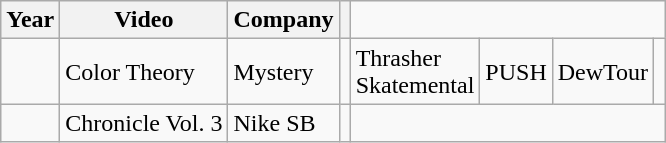<table class="wikitable">
<tr>
<th>Year</th>
<th>Video</th>
<th>Company</th>
<th></th>
</tr>
<tr>
<td></td>
<td>Color Theory</td>
<td>Mystery</td>
<td></td>
<td>Thrasher<br>Skatemental</td>
<td>PUSH</td>
<td>DewTour</td>
<td></td>
</tr>
<tr>
<td></td>
<td>Chronicle Vol. 3</td>
<td>Nike SB</td>
<td></td>
</tr>
</table>
